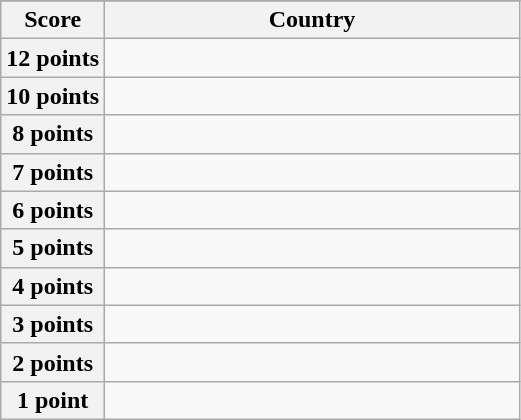<table class="wikitable">
<tr>
</tr>
<tr>
<th scope="col" width="20%">Score</th>
<th scope="col">Country</th>
</tr>
<tr>
<th scope="row">12 points</th>
<td></td>
</tr>
<tr>
<th scope="row">10 points</th>
<td></td>
</tr>
<tr>
<th scope="row">8 points</th>
<td></td>
</tr>
<tr>
<th scope="row">7 points</th>
<td></td>
</tr>
<tr>
<th scope="row">6 points</th>
<td></td>
</tr>
<tr>
<th scope="row">5 points</th>
<td></td>
</tr>
<tr>
<th scope="row">4 points</th>
<td></td>
</tr>
<tr>
<th scope="row">3 points</th>
<td></td>
</tr>
<tr>
<th scope="row">2 points</th>
<td></td>
</tr>
<tr>
<th scope="row">1 point</th>
<td></td>
</tr>
</table>
